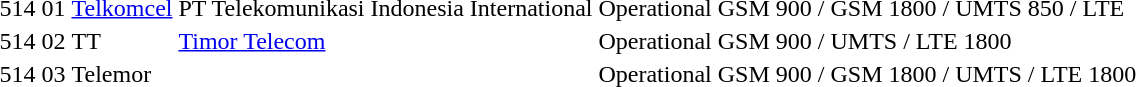<table>
<tr>
<td>514</td>
<td>01</td>
<td><a href='#'>Telkomcel</a></td>
<td>PT Telekomunikasi Indonesia International</td>
<td>Operational</td>
<td>GSM 900 / GSM 1800 / UMTS 850 / LTE</td>
<td></td>
</tr>
<tr>
<td>514</td>
<td>02</td>
<td>TT</td>
<td><a href='#'>Timor Telecom</a></td>
<td>Operational</td>
<td>GSM 900 / UMTS / LTE 1800</td>
<td></td>
</tr>
<tr>
<td>514</td>
<td>03</td>
<td>Telemor</td>
<td></td>
<td>Operational</td>
<td>GSM 900 / GSM 1800 / UMTS / LTE 1800</td>
<td></td>
</tr>
</table>
